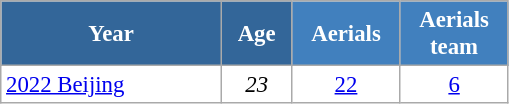<table class="wikitable" style="font-size:95%; text-align:center; border:grey solid 1px; border-collapse:collapse; background:#ffffff;">
<tr>
<th style="background-color:#369; color:white;    width:140px;">Year</th>
<th style="background-color:#369; color:white;    width:40px;">Age</th>
<th style="background-color:#4180be; color:white; width:65px;">Aerials</th>
<th style="background-color:#4180be; color:white; width:65px;">Aerials team</th>
</tr>
<tr>
<td align=left> <a href='#'>2022 Beijing</a></td>
<td><em>23</em></td>
<td><a href='#'>22</a></td>
<td><a href='#'>6</a></td>
</tr>
</table>
